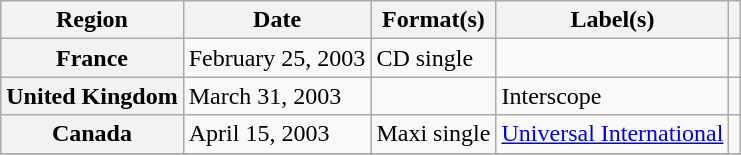<table class="wikitable plainrowheaders">
<tr>
<th scope="col">Region</th>
<th scope="col">Date</th>
<th scope="col">Format(s)</th>
<th scope="col">Label(s)</th>
<th scope="col"></th>
</tr>
<tr>
<th scope="row">France</th>
<td>February 25, 2003</td>
<td>CD single</td>
<td></td>
<td align="center"></td>
</tr>
<tr>
<th scope="row">United Kingdom</th>
<td>March 31, 2003</td>
<td></td>
<td>Interscope</td>
<td align="center"></td>
</tr>
<tr>
<th scope="row">Canada</th>
<td>April 15, 2003</td>
<td>Maxi single</td>
<td><a href='#'>Universal International</a></td>
<td align="center"></td>
</tr>
<tr>
</tr>
</table>
